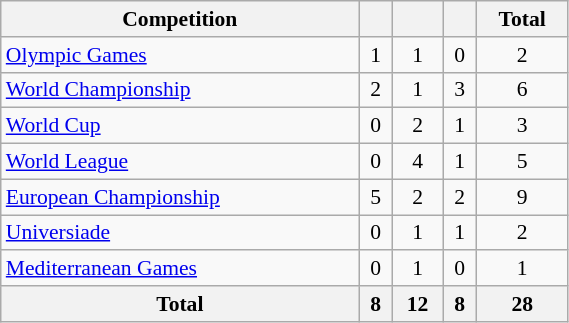<table class="wikitable" width=30% style="font-size:90%; text-align:center;">
<tr>
<th>Competition</th>
<th></th>
<th></th>
<th></th>
<th>Total</th>
</tr>
<tr>
<td align=left><a href='#'>Olympic Games</a></td>
<td>1</td>
<td>1</td>
<td>0</td>
<td>2</td>
</tr>
<tr>
<td align=left><a href='#'>World Championship</a></td>
<td>2</td>
<td>1</td>
<td>3</td>
<td>6</td>
</tr>
<tr>
<td align=left><a href='#'>World Cup</a></td>
<td>0</td>
<td>2</td>
<td>1</td>
<td>3</td>
</tr>
<tr>
<td align=left><a href='#'>World League</a></td>
<td>0</td>
<td>4</td>
<td>1</td>
<td>5</td>
</tr>
<tr>
<td align=left><a href='#'>European Championship</a></td>
<td>5</td>
<td>2</td>
<td>2</td>
<td>9</td>
</tr>
<tr>
<td align=left><a href='#'>Universiade</a></td>
<td>0</td>
<td>1</td>
<td>1</td>
<td>2</td>
</tr>
<tr>
<td align=left><a href='#'>Mediterranean Games</a></td>
<td>0</td>
<td>1</td>
<td>0</td>
<td>1</td>
</tr>
<tr>
<th>Total</th>
<th>8</th>
<th>12</th>
<th>8</th>
<th>28</th>
</tr>
</table>
